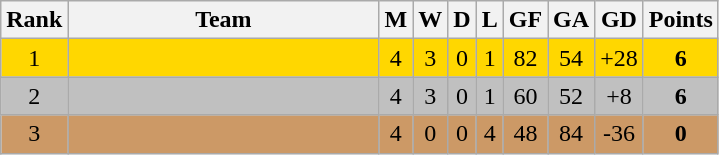<table class="wikitable sortable" style="text-align:center">
<tr>
<th>Rank</th>
<th width=200>Team</th>
<th>M</th>
<th>W</th>
<th>D</th>
<th>L</th>
<th>GF</th>
<th>GA</th>
<th>GD</th>
<th>Points</th>
</tr>
<tr bgcolor=gold>
<td>1</td>
<td align=left></td>
<td>4</td>
<td>3</td>
<td>0</td>
<td>1</td>
<td>82</td>
<td>54</td>
<td>+28</td>
<td><strong>6</strong></td>
</tr>
<tr bgcolor=silver>
<td>2</td>
<td align=left></td>
<td>4</td>
<td>3</td>
<td>0</td>
<td>1</td>
<td>60</td>
<td>52</td>
<td>+8</td>
<td><strong>6</strong></td>
</tr>
<tr bgcolor=#cc9966>
<td>3</td>
<td align=left></td>
<td>4</td>
<td>0</td>
<td>0</td>
<td>4</td>
<td>48</td>
<td>84</td>
<td>-36</td>
<td><strong>0</strong></td>
</tr>
</table>
